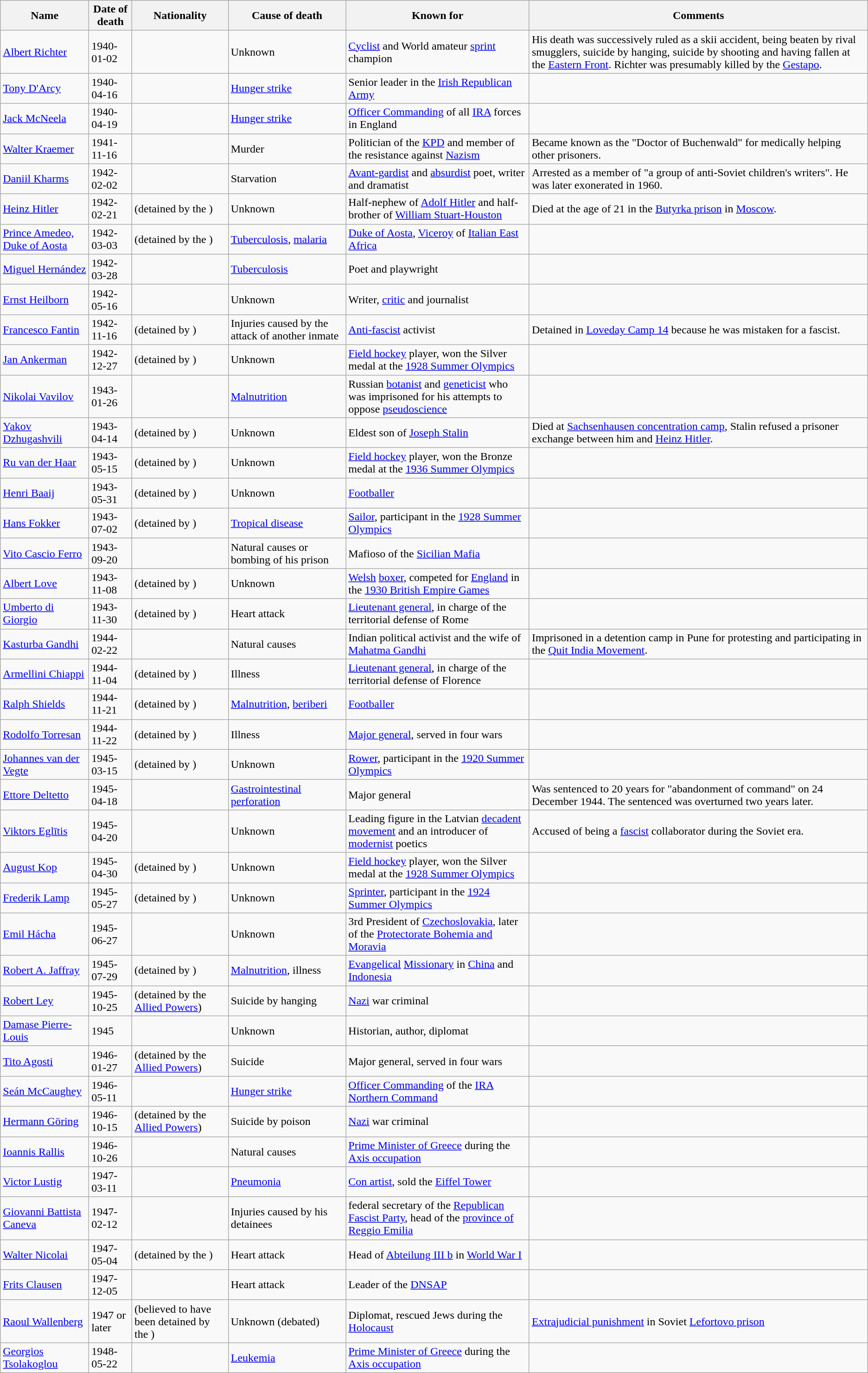<table class="wikitable sortable">
<tr>
<th>Name</th>
<th>Date of death</th>
<th>Nationality</th>
<th>Cause of death</th>
<th>Known for</th>
<th>Comments</th>
</tr>
<tr>
<td><a href='#'>Albert Richter</a></td>
<td>1940-01-02</td>
<td></td>
<td>Unknown</td>
<td><a href='#'>Cyclist</a> and World amateur <a href='#'>sprint</a> champion</td>
<td>His death was successively ruled as a skii accident, being beaten by rival smugglers, suicide by hanging, suicide by shooting and having fallen at the <a href='#'>Eastern Front</a>. Richter was presumably killed by the <a href='#'>Gestapo</a>.</td>
</tr>
<tr>
<td><a href='#'>Tony D'Arcy</a></td>
<td>1940-04-16</td>
<td></td>
<td><a href='#'>Hunger strike</a></td>
<td>Senior leader in the <a href='#'>Irish Republican Army</a></td>
<td></td>
</tr>
<tr>
<td><a href='#'>Jack McNeela</a></td>
<td>1940-04-19</td>
<td></td>
<td><a href='#'>Hunger strike</a></td>
<td><a href='#'>Officer Commanding</a> of all <a href='#'>IRA</a> forces in England</td>
<td></td>
</tr>
<tr>
<td><a href='#'>Walter Kraemer</a></td>
<td>1941-11-16</td>
<td></td>
<td>Murder</td>
<td>Politician of the <a href='#'>KPD</a> and member of the resistance against <a href='#'>Nazism</a></td>
<td>Became known as the "Doctor of Buchenwald" for medically helping other prisoners.</td>
</tr>
<tr>
<td><a href='#'>Daniil Kharms</a></td>
<td>1942-02-02</td>
<td></td>
<td>Starvation</td>
<td><a href='#'>Avant-gardist</a> and <a href='#'>absurdist</a> poet, writer and dramatist</td>
<td>Arrested as a member of "a group of anti-Soviet children's writers". He was later exonerated in 1960.</td>
</tr>
<tr>
<td><a href='#'>Heinz Hitler</a></td>
<td>1942-02-21</td>
<td> (detained by the )</td>
<td>Unknown</td>
<td>Half-nephew of <a href='#'>Adolf Hitler</a> and half-brother of <a href='#'>William Stuart-Houston</a></td>
<td>Died at the age of 21 in the <a href='#'>Butyrka prison</a> in <a href='#'>Moscow</a>.</td>
</tr>
<tr>
<td><a href='#'>Prince Amedeo, Duke of Aosta</a></td>
<td>1942-03-03</td>
<td> (detained by the )</td>
<td><a href='#'>Tuberculosis</a>, <a href='#'>malaria</a></td>
<td><a href='#'>Duke of Aosta</a>, <a href='#'>Viceroy</a> of <a href='#'>Italian East Africa</a></td>
<td></td>
</tr>
<tr>
<td><a href='#'>Miguel Hernández</a></td>
<td>1942-03-28</td>
<td></td>
<td><a href='#'>Tuberculosis</a></td>
<td>Poet and playwright</td>
<td></td>
</tr>
<tr>
<td><a href='#'>Ernst Heilborn</a></td>
<td>1942-05-16</td>
<td></td>
<td>Unknown</td>
<td>Writer, <a href='#'>critic</a> and journalist</td>
<td></td>
</tr>
<tr>
<td><a href='#'>Francesco Fantin</a></td>
<td>1942-11-16</td>
<td> (detained by )</td>
<td>Injuries caused by the attack of another inmate</td>
<td><a href='#'>Anti-fascist</a> activist</td>
<td>Detained in <a href='#'>Loveday Camp 14</a> because he was mistaken for a fascist.</td>
</tr>
<tr>
<td><a href='#'>Jan Ankerman</a></td>
<td>1942-12-27</td>
<td> (detained by )</td>
<td>Unknown</td>
<td><a href='#'>Field hockey</a> player, won the Silver medal at the <a href='#'>1928 Summer Olympics</a></td>
<td></td>
</tr>
<tr>
<td><a href='#'>Nikolai Vavilov</a></td>
<td>1943-01-26</td>
<td></td>
<td><a href='#'>Malnutrition</a></td>
<td>Russian <a href='#'>botanist</a> and <a href='#'>geneticist</a> who was imprisoned for his attempts to oppose <a href='#'>pseudoscience</a></td>
</tr>
<tr>
<td><a href='#'>Yakov Dzhugashvili</a></td>
<td>1943-04-14</td>
<td> (detained by )</td>
<td>Unknown</td>
<td>Eldest son of <a href='#'>Joseph Stalin</a></td>
<td>Died at <a href='#'>Sachsenhausen concentration camp</a>, Stalin refused a prisoner exchange between him and <a href='#'>Heinz Hitler</a>.</td>
</tr>
<tr>
<td><a href='#'>Ru van der Haar</a></td>
<td>1943-05-15</td>
<td> (detained by )</td>
<td>Unknown</td>
<td><a href='#'>Field hockey</a> player, won the Bronze medal at the <a href='#'>1936 Summer Olympics</a></td>
<td></td>
</tr>
<tr>
<td><a href='#'>Henri Baaij</a></td>
<td>1943-05-31</td>
<td> (detained by )</td>
<td>Unknown</td>
<td><a href='#'>Footballer</a></td>
<td></td>
</tr>
<tr>
<td><a href='#'>Hans Fokker</a></td>
<td>1943-07-02</td>
<td> (detained by )</td>
<td><a href='#'>Tropical disease</a></td>
<td><a href='#'>Sailor</a>, participant in the <a href='#'>1928 Summer Olympics</a></td>
<td></td>
</tr>
<tr>
<td><a href='#'>Vito Cascio Ferro</a></td>
<td>1943-09-20</td>
<td></td>
<td>Natural causes or bombing of his prison</td>
<td>Mafioso of the <a href='#'>Sicilian Mafia</a></td>
<td></td>
</tr>
<tr>
<td><a href='#'>Albert Love</a></td>
<td>1943-11-08</td>
<td> (detained by )</td>
<td>Unknown</td>
<td><a href='#'>Welsh</a> <a href='#'>boxer</a>, competed for <a href='#'>England</a> in the <a href='#'>1930 British Empire Games</a></td>
<td></td>
</tr>
<tr>
<td><a href='#'>Umberto di Giorgio</a></td>
<td>1943-11-30</td>
<td> (detained by )</td>
<td>Heart attack</td>
<td><a href='#'>Lieutenant general</a>, in charge of the territorial defense of Rome</td>
<td></td>
</tr>
<tr>
<td><a href='#'>Kasturba Gandhi</a></td>
<td>1944-02-22</td>
<td></td>
<td>Natural causes</td>
<td>Indian political activist and the wife of <a href='#'>Mahatma Gandhi</a></td>
<td>Imprisoned in a detention camp in Pune for protesting and participating in the <a href='#'>Quit India Movement</a>.</td>
</tr>
<tr>
<td><a href='#'>Armellini Chiappi</a></td>
<td>1944-11-04</td>
<td> (detained by )</td>
<td>Illness</td>
<td><a href='#'>Lieutenant general</a>, in charge of the territorial defense of Florence</td>
<td></td>
</tr>
<tr>
<td><a href='#'>Ralph Shields</a></td>
<td>1944-11-21</td>
<td> (detained by )</td>
<td><a href='#'>Malnutrition</a>, <a href='#'>beriberi</a></td>
<td><a href='#'>Footballer</a></td>
<td></td>
</tr>
<tr>
<td><a href='#'>Rodolfo Torresan</a></td>
<td>1944-11-22</td>
<td> (detained by )</td>
<td>Illness</td>
<td><a href='#'>Major general</a>, served in four wars</td>
<td></td>
</tr>
<tr>
<td><a href='#'>Johannes van der Vegte</a></td>
<td>1945-03-15</td>
<td> (detained by )</td>
<td>Unknown</td>
<td><a href='#'>Rower</a>, participant in the <a href='#'>1920 Summer Olympics</a></td>
<td></td>
</tr>
<tr>
<td><a href='#'>Ettore Deltetto</a></td>
<td>1945-04-18</td>
<td></td>
<td><a href='#'>Gastrointestinal perforation</a></td>
<td>Major general</td>
<td>Was sentenced to 20 years for "abandonment of command" on 24 December 1944. The sentenced was overturned two years later.</td>
</tr>
<tr>
<td><a href='#'>Viktors Eglītis</a></td>
<td>1945-04-20</td>
<td></td>
<td>Unknown</td>
<td>Leading figure in the Latvian <a href='#'>decadent movement</a> and an introducer of <a href='#'>modernist</a> poetics</td>
<td>Accused of being a <a href='#'>fascist</a> collaborator during the Soviet era.</td>
</tr>
<tr>
<td><a href='#'>August Kop</a></td>
<td>1945-04-30</td>
<td> (detained by )</td>
<td>Unknown</td>
<td><a href='#'>Field hockey</a> player, won the Silver medal at the <a href='#'>1928 Summer Olympics</a></td>
<td></td>
</tr>
<tr>
<td><a href='#'>Frederik Lamp</a></td>
<td>1945-05-27</td>
<td> (detained by )</td>
<td>Unknown</td>
<td><a href='#'>Sprinter</a>, participant in the <a href='#'>1924 Summer Olympics</a></td>
<td></td>
</tr>
<tr>
<td><a href='#'>Emil Hácha</a></td>
<td>1945-06-27</td>
<td></td>
<td>Unknown</td>
<td>3rd President of <a href='#'>Czechoslovakia</a>, later of the <a href='#'>Protectorate Bohemia and Moravia</a></td>
<td></td>
</tr>
<tr>
<td><a href='#'>Robert A. Jaffray</a></td>
<td>1945-07-29</td>
<td> (detained by )</td>
<td><a href='#'>Malnutrition</a>, illness</td>
<td><a href='#'>Evangelical</a> <a href='#'>Missionary</a> in <a href='#'>China</a> and <a href='#'>Indonesia</a></td>
<td></td>
</tr>
<tr>
<td><a href='#'>Robert Ley</a></td>
<td>1945-10-25</td>
<td> (detained by the  <a href='#'>Allied Powers</a>)</td>
<td>Suicide by hanging</td>
<td><a href='#'>Nazi</a> war criminal</td>
<td></td>
</tr>
<tr>
<td><a href='#'>Damase Pierre-Louis</a></td>
<td>1945</td>
<td></td>
<td>Unknown</td>
<td>Historian, author, diplomat</td>
<td></td>
</tr>
<tr>
<td><a href='#'>Tito Agosti</a></td>
<td>1946-01-27</td>
<td> (detained by the  <a href='#'>Allied Powers</a>)</td>
<td>Suicide</td>
<td>Major general, served in four wars</td>
<td></td>
</tr>
<tr>
<td><a href='#'>Seán McCaughey</a></td>
<td>1946-05-11</td>
<td></td>
<td><a href='#'>Hunger strike</a></td>
<td><a href='#'>Officer Commanding</a> of the <a href='#'>IRA</a> <a href='#'>Northern Command</a></td>
<td></td>
</tr>
<tr>
<td><a href='#'>Hermann Göring</a></td>
<td>1946-10-15</td>
<td> (detained by the  <a href='#'>Allied Powers</a>)</td>
<td>Suicide by poison</td>
<td><a href='#'>Nazi</a> war criminal</td>
<td></td>
</tr>
<tr>
<td><a href='#'>Ioannis Rallis</a></td>
<td>1946-10-26</td>
<td></td>
<td>Natural causes</td>
<td><a href='#'>Prime Minister of Greece</a> during the <a href='#'>Axis occupation</a></td>
<td></td>
</tr>
<tr>
<td><a href='#'>Victor Lustig</a></td>
<td>1947-03-11</td>
<td></td>
<td><a href='#'>Pneumonia</a></td>
<td><a href='#'>Con artist</a>, sold the <a href='#'>Eiffel Tower</a></td>
<td></td>
</tr>
<tr>
<td><a href='#'>Giovanni Battista Caneva</a></td>
<td>1947-02-12</td>
<td></td>
<td>Injuries caused by his detainees</td>
<td>federal secretary of the <a href='#'>Republican Fascist Party</a>, head of the <a href='#'>province of Reggio Emilia</a></td>
<td></td>
</tr>
<tr>
<td><a href='#'>Walter Nicolai</a></td>
<td>1947-05-04</td>
<td> (detained by the )</td>
<td>Heart attack</td>
<td>Head of <a href='#'>Abteilung III b</a> in <a href='#'>World War I</a></td>
<td></td>
</tr>
<tr>
<td><a href='#'>Frits Clausen</a></td>
<td>1947-12-05</td>
<td></td>
<td>Heart attack</td>
<td>Leader of the <a href='#'>DNSAP</a></td>
<td></td>
</tr>
<tr>
<td><a href='#'>Raoul Wallenberg</a></td>
<td>1947 or later</td>
<td> (believed to have been detained by the )</td>
<td>Unknown (debated)</td>
<td>Diplomat, rescued Jews during the <a href='#'>Holocaust</a></td>
<td><a href='#'>Extrajudicial punishment</a> in Soviet <a href='#'>Lefortovo prison</a></td>
</tr>
<tr>
<td><a href='#'>Georgios Tsolakoglou</a></td>
<td>1948-05-22</td>
<td></td>
<td><a href='#'>Leukemia</a></td>
<td><a href='#'>Prime Minister of Greece</a> during the <a href='#'>Axis occupation</a></td>
<td></td>
</tr>
</table>
